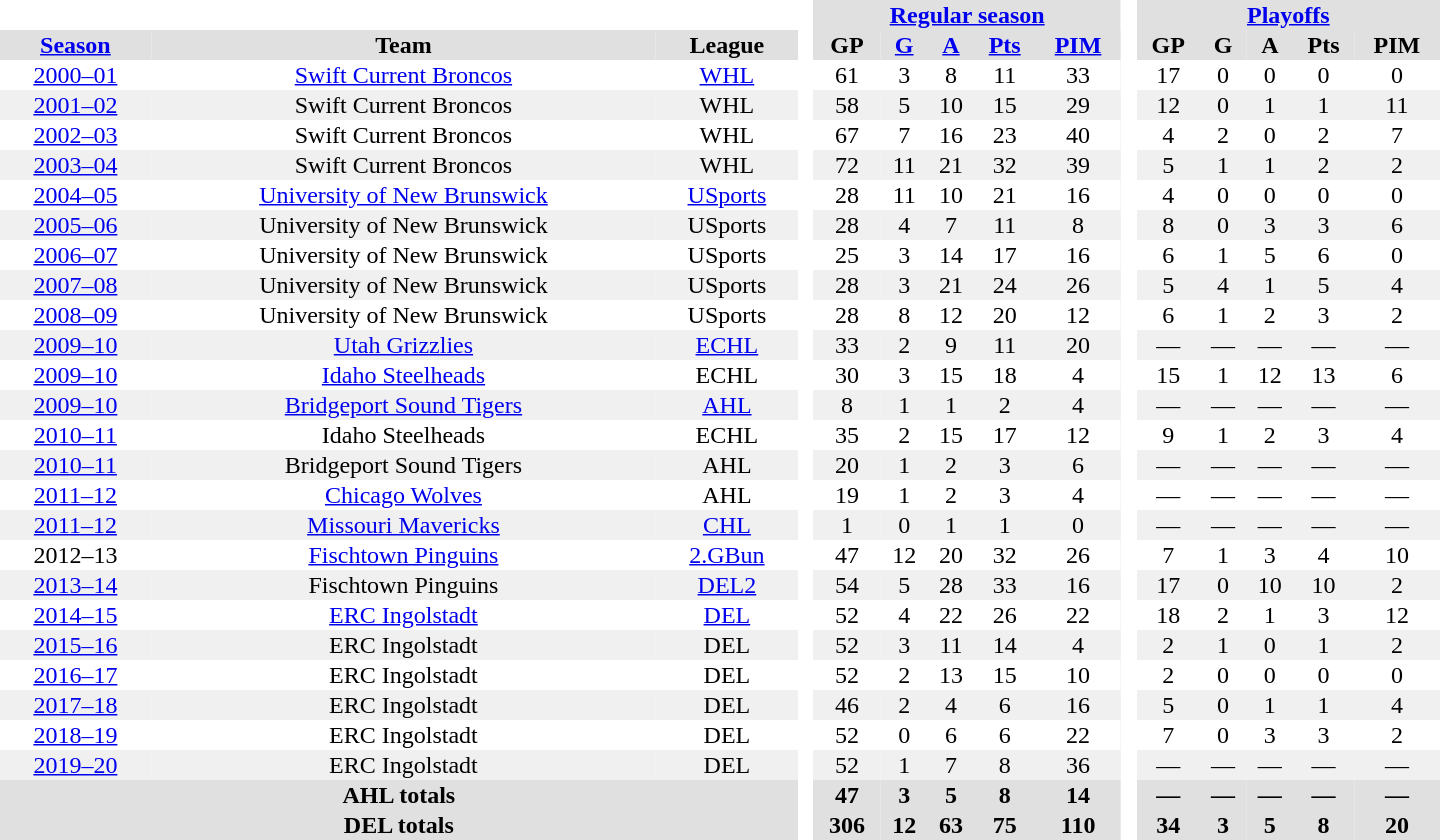<table border="0" cellpadding="1" cellspacing="0" style="text-align:center; width:60em">
<tr bgcolor="#e0e0e0">
<th colspan="3" bgcolor="#ffffff"> </th>
<th rowspan="99" bgcolor="#ffffff"> </th>
<th colspan="5"><a href='#'>Regular season</a></th>
<th rowspan="99" bgcolor="#ffffff"> </th>
<th colspan="5"><a href='#'>Playoffs</a></th>
</tr>
<tr bgcolor="#e0e0e0">
<th><a href='#'>Season</a></th>
<th>Team</th>
<th>League</th>
<th>GP</th>
<th><a href='#'>G</a></th>
<th><a href='#'>A</a></th>
<th><a href='#'>Pts</a></th>
<th><a href='#'>PIM</a></th>
<th>GP</th>
<th>G</th>
<th>A</th>
<th>Pts</th>
<th>PIM</th>
</tr>
<tr>
<td><a href='#'>2000–01</a></td>
<td><a href='#'>Swift Current Broncos</a></td>
<td><a href='#'>WHL</a></td>
<td>61</td>
<td>3</td>
<td>8</td>
<td>11</td>
<td>33</td>
<td>17</td>
<td>0</td>
<td>0</td>
<td>0</td>
<td>0</td>
</tr>
<tr bgcolor="#f0f0f0">
<td><a href='#'>2001–02</a></td>
<td>Swift Current Broncos</td>
<td>WHL</td>
<td>58</td>
<td>5</td>
<td>10</td>
<td>15</td>
<td>29</td>
<td>12</td>
<td>0</td>
<td>1</td>
<td>1</td>
<td>11</td>
</tr>
<tr>
<td><a href='#'>2002–03</a></td>
<td>Swift Current Broncos</td>
<td>WHL</td>
<td>67</td>
<td>7</td>
<td>16</td>
<td>23</td>
<td>40</td>
<td>4</td>
<td>2</td>
<td>0</td>
<td>2</td>
<td>7</td>
</tr>
<tr bgcolor="#f0f0f0">
<td><a href='#'>2003–04</a></td>
<td>Swift Current Broncos</td>
<td>WHL</td>
<td>72</td>
<td>11</td>
<td>21</td>
<td>32</td>
<td>39</td>
<td>5</td>
<td>1</td>
<td>1</td>
<td>2</td>
<td>2</td>
</tr>
<tr>
<td><a href='#'>2004–05</a></td>
<td><a href='#'>University of New Brunswick</a></td>
<td><a href='#'>USports</a></td>
<td>28</td>
<td>11</td>
<td>10</td>
<td>21</td>
<td>16</td>
<td>4</td>
<td>0</td>
<td>0</td>
<td>0</td>
<td>0</td>
</tr>
<tr bgcolor="#f0f0f0">
<td><a href='#'>2005–06</a></td>
<td>University of New Brunswick</td>
<td>USports</td>
<td>28</td>
<td>4</td>
<td>7</td>
<td>11</td>
<td>8</td>
<td>8</td>
<td>0</td>
<td>3</td>
<td>3</td>
<td>6</td>
</tr>
<tr>
<td><a href='#'>2006–07</a></td>
<td>University of New Brunswick</td>
<td>USports</td>
<td>25</td>
<td>3</td>
<td>14</td>
<td>17</td>
<td>16</td>
<td>6</td>
<td>1</td>
<td>5</td>
<td>6</td>
<td>0</td>
</tr>
<tr bgcolor="#f0f0f0">
<td><a href='#'>2007–08</a></td>
<td>University of New Brunswick</td>
<td>USports</td>
<td>28</td>
<td>3</td>
<td>21</td>
<td>24</td>
<td>26</td>
<td>5</td>
<td>4</td>
<td>1</td>
<td>5</td>
<td>4</td>
</tr>
<tr>
<td><a href='#'>2008–09</a></td>
<td>University of New Brunswick</td>
<td>USports</td>
<td>28</td>
<td>8</td>
<td>12</td>
<td>20</td>
<td>12</td>
<td>6</td>
<td>1</td>
<td>2</td>
<td>3</td>
<td>2</td>
</tr>
<tr bgcolor="#f0f0f0">
<td><a href='#'>2009–10</a></td>
<td><a href='#'>Utah Grizzlies</a></td>
<td><a href='#'>ECHL</a></td>
<td>33</td>
<td>2</td>
<td>9</td>
<td>11</td>
<td>20</td>
<td>—</td>
<td>—</td>
<td>—</td>
<td>—</td>
<td>—</td>
</tr>
<tr>
<td><a href='#'>2009–10</a></td>
<td><a href='#'>Idaho Steelheads</a></td>
<td>ECHL</td>
<td>30</td>
<td>3</td>
<td>15</td>
<td>18</td>
<td>4</td>
<td>15</td>
<td>1</td>
<td>12</td>
<td>13</td>
<td>6</td>
</tr>
<tr bgcolor="#f0f0f0">
<td><a href='#'>2009–10</a></td>
<td><a href='#'>Bridgeport Sound Tigers</a></td>
<td><a href='#'>AHL</a></td>
<td>8</td>
<td>1</td>
<td>1</td>
<td>2</td>
<td>4</td>
<td>—</td>
<td>—</td>
<td>—</td>
<td>—</td>
<td>—</td>
</tr>
<tr>
<td><a href='#'>2010–11</a></td>
<td>Idaho Steelheads</td>
<td>ECHL</td>
<td>35</td>
<td>2</td>
<td>15</td>
<td>17</td>
<td>12</td>
<td>9</td>
<td>1</td>
<td>2</td>
<td>3</td>
<td>4</td>
</tr>
<tr bgcolor="#f0f0f0">
<td><a href='#'>2010–11</a></td>
<td>Bridgeport Sound Tigers</td>
<td>AHL</td>
<td>20</td>
<td>1</td>
<td>2</td>
<td>3</td>
<td>6</td>
<td>—</td>
<td>—</td>
<td>—</td>
<td>—</td>
<td>—</td>
</tr>
<tr>
<td><a href='#'>2011–12</a></td>
<td><a href='#'>Chicago Wolves</a></td>
<td>AHL</td>
<td>19</td>
<td>1</td>
<td>2</td>
<td>3</td>
<td>4</td>
<td>—</td>
<td>—</td>
<td>—</td>
<td>—</td>
<td>—</td>
</tr>
<tr bgcolor="#f0f0f0">
<td><a href='#'>2011–12</a></td>
<td><a href='#'>Missouri Mavericks</a></td>
<td><a href='#'>CHL</a></td>
<td>1</td>
<td>0</td>
<td>1</td>
<td>1</td>
<td>0</td>
<td>—</td>
<td>—</td>
<td>—</td>
<td>—</td>
<td>—</td>
</tr>
<tr>
<td 2012–13 2nd Bundesliga (ice hockey) season>2012–13</td>
<td><a href='#'>Fischtown Pinguins</a></td>
<td><a href='#'>2.GBun</a></td>
<td>47</td>
<td>12</td>
<td>20</td>
<td>32</td>
<td>26</td>
<td>7</td>
<td>1</td>
<td>3</td>
<td>4</td>
<td>10</td>
</tr>
<tr bgcolor="#f0f0f0">
<td><a href='#'>2013–14</a></td>
<td>Fischtown Pinguins</td>
<td><a href='#'>DEL2</a></td>
<td>54</td>
<td>5</td>
<td>28</td>
<td>33</td>
<td>16</td>
<td>17</td>
<td>0</td>
<td>10</td>
<td>10</td>
<td>2</td>
</tr>
<tr>
<td><a href='#'>2014–15</a></td>
<td><a href='#'>ERC Ingolstadt</a></td>
<td><a href='#'>DEL</a></td>
<td>52</td>
<td>4</td>
<td>22</td>
<td>26</td>
<td>22</td>
<td>18</td>
<td>2</td>
<td>1</td>
<td>3</td>
<td>12</td>
</tr>
<tr bgcolor="#f0f0f0">
<td><a href='#'>2015–16</a></td>
<td>ERC Ingolstadt</td>
<td>DEL</td>
<td>52</td>
<td>3</td>
<td>11</td>
<td>14</td>
<td>4</td>
<td>2</td>
<td>1</td>
<td>0</td>
<td>1</td>
<td>2</td>
</tr>
<tr>
<td><a href='#'>2016–17</a></td>
<td>ERC Ingolstadt</td>
<td>DEL</td>
<td>52</td>
<td>2</td>
<td>13</td>
<td>15</td>
<td>10</td>
<td>2</td>
<td>0</td>
<td>0</td>
<td>0</td>
<td>0</td>
</tr>
<tr bgcolor="#f0f0f0">
<td><a href='#'>2017–18</a></td>
<td>ERC Ingolstadt</td>
<td>DEL</td>
<td>46</td>
<td>2</td>
<td>4</td>
<td>6</td>
<td>16</td>
<td>5</td>
<td>0</td>
<td>1</td>
<td>1</td>
<td>4</td>
</tr>
<tr>
<td><a href='#'>2018–19</a></td>
<td>ERC Ingolstadt</td>
<td>DEL</td>
<td>52</td>
<td>0</td>
<td>6</td>
<td>6</td>
<td>22</td>
<td>7</td>
<td>0</td>
<td>3</td>
<td>3</td>
<td>2</td>
</tr>
<tr bgcolor="#f0f0f0">
<td><a href='#'>2019–20</a></td>
<td>ERC Ingolstadt</td>
<td>DEL</td>
<td>52</td>
<td>1</td>
<td>7</td>
<td>8</td>
<td>36</td>
<td>—</td>
<td>—</td>
<td>—</td>
<td>—</td>
<td>—</td>
</tr>
<tr ALIGN="center" bgcolor="#e0e0e0">
<th colspan="3">AHL totals</th>
<th ALIGN="center">47</th>
<th ALIGN="center">3</th>
<th ALIGN="center">5</th>
<th ALIGN="center">8</th>
<th ALIGN="center">14</th>
<th ALIGN="center">—</th>
<th ALIGN="center">—</th>
<th ALIGN="center">—</th>
<th ALIGN="center">—</th>
<th ALIGN="center">—</th>
</tr>
<tr ALIGN="center" bgcolor="#e0e0e0">
<th colspan="3">DEL totals</th>
<th ALIGN="center">306</th>
<th ALIGN="center">12</th>
<th ALIGN="center">63</th>
<th ALIGN="center">75</th>
<th ALIGN="center">110</th>
<th ALIGN="center">34</th>
<th ALIGN="center">3</th>
<th ALIGN="center">5</th>
<th ALIGN="center">8</th>
<th ALIGN="center">20</th>
</tr>
</table>
